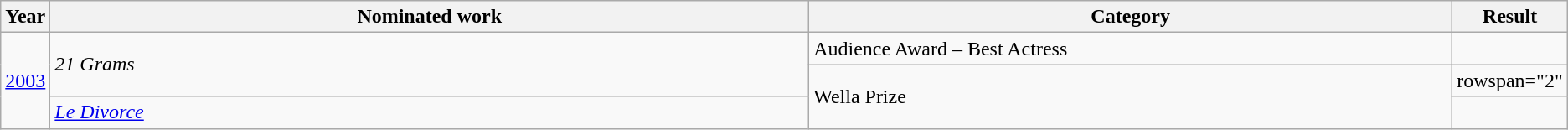<table class=wikitable>
<tr>
<th scope="col" style="width:1em;">Year</th>
<th scope="col" style="width:39em;">Nominated work</th>
<th scope="col" style="width:33em;">Category</th>
<th scope="col" style="width:5em;">Result</th>
</tr>
<tr>
<td rowspan="3"><a href='#'>2003</a></td>
<td rowspan="2"><em>21 Grams</em></td>
<td>Audience Award – Best Actress</td>
<td></td>
</tr>
<tr>
<td rowspan="2">Wella Prize</td>
<td>rowspan="2" </td>
</tr>
<tr>
<td><em><a href='#'>Le Divorce</a></em></td>
</tr>
</table>
